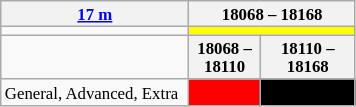<table class="wikitable" style="font-size:70%">
<tr>
<th width=120px><a href='#'>17 m</a></th>
<th colspan=2>18068 – 18168</th>
</tr>
<tr>
<td></td>
<td colspan=2 style="background-color: yellow"></td>
</tr>
<tr>
<td></td>
<th width= 42px>18068 – 18110</th>
<th width= 58px>18110 – 18168</th>
</tr>
<tr>
<td>General, Advanced, Extra</td>
<td style="background-color: red"></td>
<td style="background-color: black"></td>
</tr>
</table>
